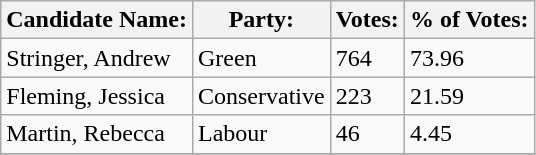<table class="wikitable">
<tr>
<th>Candidate Name:</th>
<th>Party:</th>
<th>Votes:</th>
<th>% of Votes:</th>
</tr>
<tr>
<td>Stringer, Andrew</td>
<td>Green</td>
<td>764</td>
<td>73.96</td>
</tr>
<tr>
<td>Fleming, Jessica</td>
<td>Conservative</td>
<td>223</td>
<td>21.59</td>
</tr>
<tr>
<td>Martin, Rebecca</td>
<td>Labour</td>
<td>46</td>
<td>4.45</td>
</tr>
<tr>
</tr>
</table>
